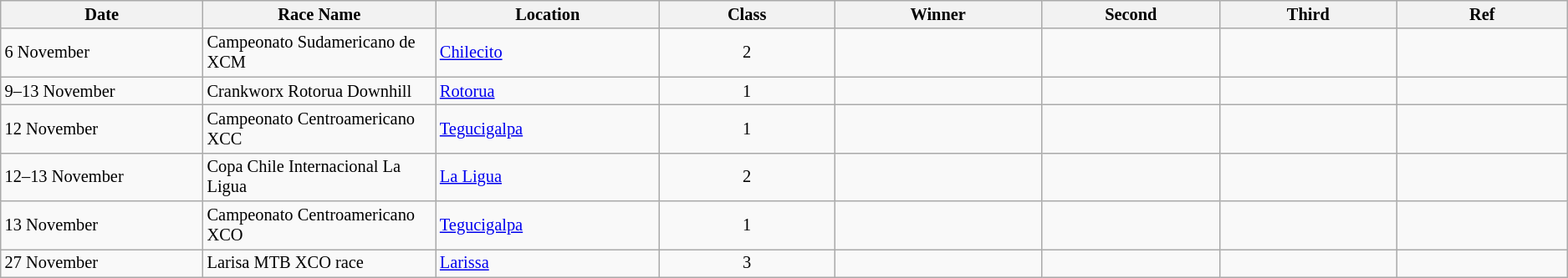<table class="wikitable sortable" style="font-size:85%;">
<tr>
<th style="width:190px;">Date</th>
<th style="width:210px;">Race Name</th>
<th style="width:210px;">Location</th>
<th style="width:170px;">Class</th>
<th width=200px>Winner</th>
<th style="width:170px;">Second</th>
<th style="width:170px;">Third</th>
<th style="width:170px;">Ref</th>
</tr>
<tr>
<td>6 November</td>
<td>Campeonato Sudamericano de XCM</td>
<td> <a href='#'>Chilecito</a></td>
<td align=center>2</td>
<td></td>
<td></td>
<td></td>
<td align=center></td>
</tr>
<tr>
<td>9–13 November</td>
<td>Crankworx Rotorua Downhill</td>
<td> <a href='#'>Rotorua</a></td>
<td align=center>1</td>
<td></td>
<td></td>
<td></td>
<td align=center></td>
</tr>
<tr>
<td>12 November</td>
<td>Campeonato Centroamericano XCC</td>
<td> <a href='#'>Tegucigalpa</a></td>
<td align=center>1</td>
<td></td>
<td></td>
<td></td>
<td align=center></td>
</tr>
<tr>
<td>12–13 November</td>
<td>Copa Chile Internacional La Ligua</td>
<td> <a href='#'>La Ligua</a></td>
<td align=center>2</td>
<td><br></td>
<td><br></td>
<td><br></td>
<td align=center></td>
</tr>
<tr>
<td>13 November</td>
<td>Campeonato Centroamericano XCO</td>
<td> <a href='#'>Tegucigalpa</a></td>
<td align=center>1</td>
<td></td>
<td></td>
<td></td>
<td align=center></td>
</tr>
<tr>
<td>27 November</td>
<td>Larisa MTB XCO race</td>
<td> <a href='#'>Larissa</a></td>
<td align=center>3</td>
<td><br></td>
<td><br></td>
<td><br></td>
<td align=center></td>
</tr>
</table>
